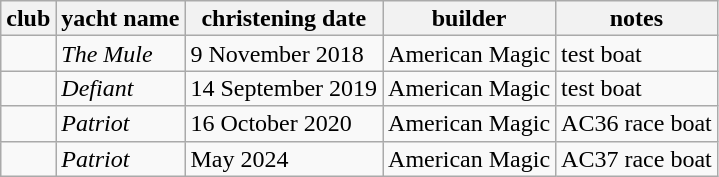<table class=wikitable style=line-height:1>
<tr>
<th>club</th>
<th>yacht name</th>
<th>christening date</th>
<th>builder</th>
<th>notes</th>
</tr>
<tr>
<td></td>
<td><em>The Mule</em></td>
<td>9 November 2018</td>
<td>American Magic</td>
<td>test boat</td>
</tr>
<tr>
<td></td>
<td><em>Defiant</em></td>
<td>14 September 2019</td>
<td>American Magic</td>
<td>test boat</td>
</tr>
<tr>
<td></td>
<td><em>Patriot</em></td>
<td>16 October 2020</td>
<td>American Magic</td>
<td>AC36 race boat</td>
</tr>
<tr>
<td></td>
<td><em>Patriot</em></td>
<td>May 2024</td>
<td>American Magic</td>
<td>AC37 race boat</td>
</tr>
</table>
